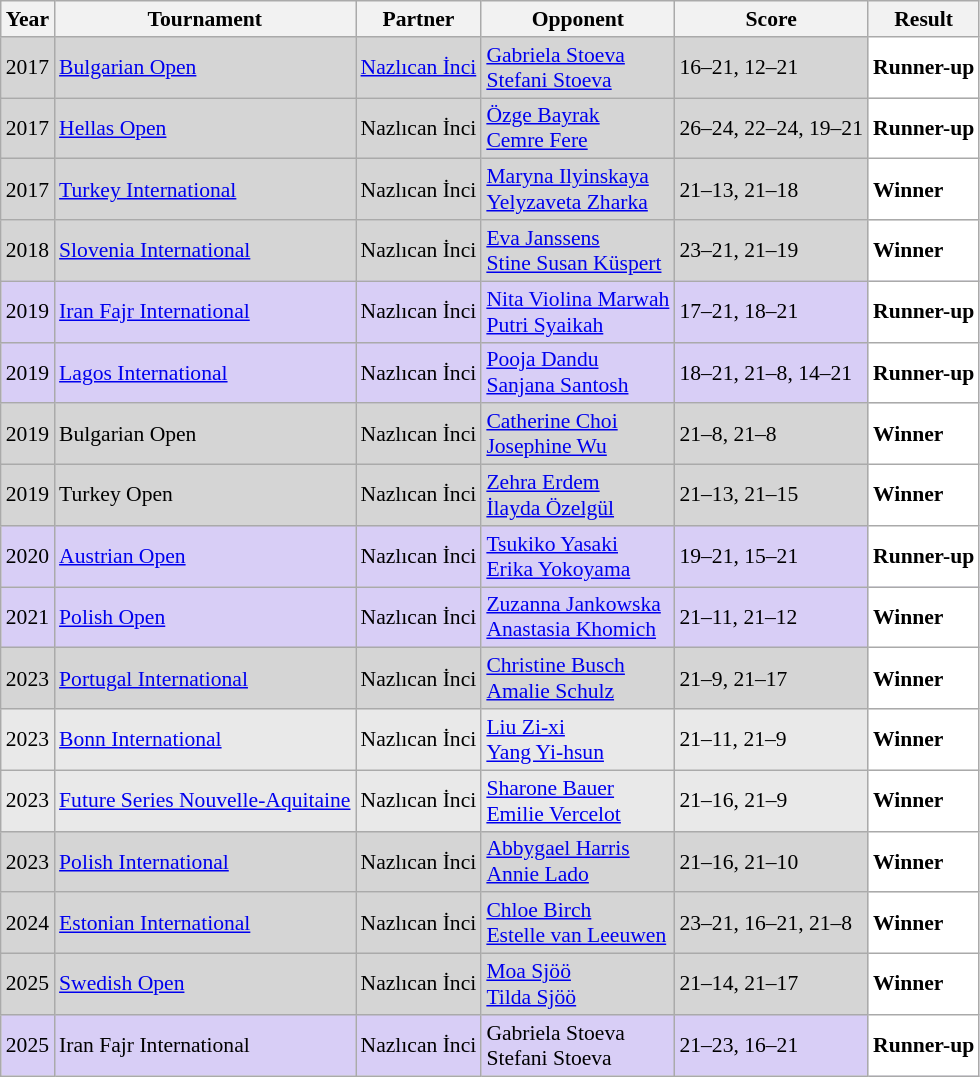<table class="sortable wikitable" style="font-size: 90%;">
<tr>
<th>Year</th>
<th>Tournament</th>
<th>Partner</th>
<th>Opponent</th>
<th>Score</th>
<th>Result</th>
</tr>
<tr style="background:#D5D5D5">
<td align="center">2017</td>
<td align="left"><a href='#'>Bulgarian Open</a></td>
<td align="left"> <a href='#'>Nazlıcan İnci</a></td>
<td align="left"> <a href='#'>Gabriela Stoeva</a><br> <a href='#'>Stefani Stoeva</a></td>
<td align="left">16–21, 12–21</td>
<td style="text-align:left; background:white"> <strong>Runner-up</strong></td>
</tr>
<tr style="background:#D5D5D5">
<td align="center">2017</td>
<td align="left"><a href='#'>Hellas Open</a></td>
<td align="left"> Nazlıcan İnci</td>
<td align="left"> <a href='#'>Özge Bayrak</a><br> <a href='#'>Cemre Fere</a></td>
<td align="left">26–24, 22–24, 19–21</td>
<td style="text-align:left; background:white"> <strong>Runner-up</strong></td>
</tr>
<tr style="background:#D5D5D5">
<td align="center">2017</td>
<td align="left"><a href='#'>Turkey International</a></td>
<td align="left"> Nazlıcan İnci</td>
<td align="left"> <a href='#'>Maryna Ilyinskaya</a><br> <a href='#'>Yelyzaveta Zharka</a></td>
<td align="left">21–13, 21–18</td>
<td style="text-align:left; background:white"> <strong>Winner</strong></td>
</tr>
<tr style="background:#D5D5D5">
<td align="center">2018</td>
<td align="left"><a href='#'>Slovenia International</a></td>
<td align="left"> Nazlıcan İnci</td>
<td align="left"> <a href='#'>Eva Janssens</a><br> <a href='#'>Stine Susan Küspert</a></td>
<td align="left">23–21, 21–19</td>
<td style="text-align:left; background:white"> <strong>Winner</strong></td>
</tr>
<tr style="background:#D8CEF6">
<td align="center">2019</td>
<td align="left"><a href='#'>Iran Fajr International</a></td>
<td align="left"> Nazlıcan İnci</td>
<td align="left"> <a href='#'>Nita Violina Marwah</a><br> <a href='#'>Putri Syaikah</a></td>
<td align="left">17–21, 18–21</td>
<td style="text-align:left; background:white"> <strong>Runner-up</strong></td>
</tr>
<tr style="background:#D8CEF6">
<td align="center">2019</td>
<td align="left"><a href='#'>Lagos International</a></td>
<td align="left"> Nazlıcan İnci</td>
<td align="left"> <a href='#'>Pooja Dandu</a><br> <a href='#'>Sanjana Santosh</a></td>
<td align="left">18–21, 21–8, 14–21</td>
<td style="text-align:left; background:white"> <strong>Runner-up</strong></td>
</tr>
<tr style="background:#D5D5D5">
<td align="center">2019</td>
<td align="left">Bulgarian Open</td>
<td align="left"> Nazlıcan İnci</td>
<td align="left"> <a href='#'>Catherine Choi</a><br> <a href='#'>Josephine Wu</a></td>
<td align="left">21–8, 21–8</td>
<td style="text-align:left; background:white"> <strong>Winner</strong></td>
</tr>
<tr style="background:#D5D5D5">
<td align="center">2019</td>
<td align="left">Turkey Open</td>
<td align="left"> Nazlıcan İnci</td>
<td align="left"> <a href='#'>Zehra Erdem</a><br> <a href='#'>İlayda Özelgül</a></td>
<td align="left">21–13, 21–15</td>
<td style="text-align:left; background:white"> <strong>Winner</strong></td>
</tr>
<tr style="background:#D8CEF6">
<td align="center">2020</td>
<td align="left"><a href='#'>Austrian Open</a></td>
<td align="left"> Nazlıcan İnci</td>
<td align="left"> <a href='#'>Tsukiko Yasaki</a><br> <a href='#'>Erika Yokoyama</a></td>
<td align="left">19–21, 15–21</td>
<td style="text-align:left; background:white"> <strong>Runner-up</strong></td>
</tr>
<tr bgcolor="#D8CEF6">
<td align="center">2021</td>
<td align="left"><a href='#'>Polish Open</a></td>
<td align="left"> Nazlıcan İnci</td>
<td align="left"> <a href='#'>Zuzanna Jankowska</a><br> <a href='#'>Anastasia Khomich</a></td>
<td align="left">21–11, 21–12</td>
<td style="text-align:left; background:white"> <strong>Winner</strong></td>
</tr>
<tr style="background:#D5D5D5">
<td align="center">2023</td>
<td align="left"><a href='#'>Portugal International</a></td>
<td align="left"> Nazlıcan İnci</td>
<td align="left"> <a href='#'>Christine Busch</a><br> <a href='#'>Amalie Schulz</a></td>
<td align="left">21–9, 21–17</td>
<td style="text-align:left; background:white"> <strong>Winner</strong></td>
</tr>
<tr style="background:#E9E9E9">
<td align="center">2023</td>
<td align="left"><a href='#'>Bonn International</a></td>
<td align="left"> Nazlıcan İnci</td>
<td align="left"> <a href='#'>Liu Zi-xi</a><br> <a href='#'>Yang Yi-hsun</a></td>
<td align="left">21–11, 21–9</td>
<td style="text-align:left; background:white"> <strong>Winner</strong></td>
</tr>
<tr style="background:#E9E9E9">
<td align="center">2023</td>
<td align="left"><a href='#'>Future Series Nouvelle-Aquitaine</a></td>
<td align="left"> Nazlıcan İnci</td>
<td align="left"> <a href='#'>Sharone Bauer</a><br> <a href='#'>Emilie Vercelot</a></td>
<td align="left">21–16, 21–9</td>
<td style="text-align:left; background:white"> <strong>Winner</strong></td>
</tr>
<tr style="background:#D5D5D5">
<td align="center">2023</td>
<td align="left"><a href='#'>Polish International</a></td>
<td align="left"> Nazlıcan İnci</td>
<td align="left"> <a href='#'>Abbygael Harris</a><br> <a href='#'>Annie Lado</a></td>
<td align="left">21–16, 21–10</td>
<td style="text-align:left; background:white"> <strong>Winner</strong></td>
</tr>
<tr style="background:#D5D5D5">
<td align="center">2024</td>
<td align="left"><a href='#'>Estonian International</a></td>
<td align="left"> Nazlıcan İnci</td>
<td align="left"> <a href='#'>Chloe Birch</a><br> <a href='#'>Estelle van Leeuwen</a></td>
<td align="left">23–21, 16–21, 21–8</td>
<td style="text-align:left; background:white"> <strong>Winner</strong></td>
</tr>
<tr style="background:#D5D5D5">
<td align="center">2025</td>
<td align="left"><a href='#'>Swedish Open</a></td>
<td align="left"> Nazlıcan İnci</td>
<td align="left"> <a href='#'>Moa Sjöö</a><br> <a href='#'>Tilda Sjöö</a></td>
<td align="left">21–14, 21–17</td>
<td style="text-align:left; background:white"> <strong>Winner</strong></td>
</tr>
<tr style="background:#D8CEF6">
<td align="center">2025</td>
<td align="left">Iran Fajr International</td>
<td align="left"> Nazlıcan İnci</td>
<td align="left"> Gabriela Stoeva<br> Stefani Stoeva</td>
<td align="left">21–23, 16–21</td>
<td style="text-align:left; background:white"> <strong>Runner-up</strong></td>
</tr>
</table>
